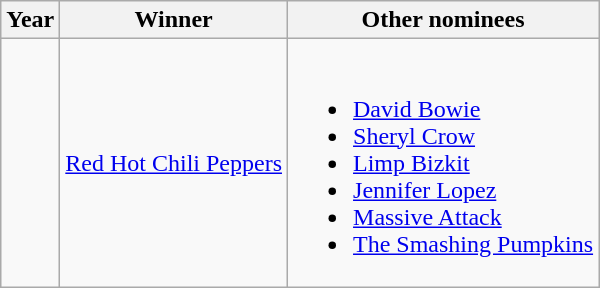<table class="wikitable">
<tr>
<th>Year</th>
<th>Winner</th>
<th>Other nominees</th>
</tr>
<tr>
<td></td>
<td><a href='#'>Red Hot Chili Peppers</a></td>
<td><br><ul><li><a href='#'>David Bowie</a></li><li><a href='#'>Sheryl Crow</a></li><li><a href='#'>Limp Bizkit</a></li><li><a href='#'>Jennifer Lopez</a></li><li><a href='#'>Massive Attack</a></li><li><a href='#'>The Smashing Pumpkins</a></li></ul></td>
</tr>
</table>
